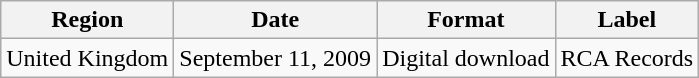<table class=wikitable>
<tr>
<th scope="col">Region</th>
<th scope="col">Date</th>
<th scope="col">Format</th>
<th scope="col">Label</th>
</tr>
<tr>
<td>United Kingdom</td>
<td>September 11, 2009</td>
<td>Digital download</td>
<td>RCA Records</td>
</tr>
</table>
